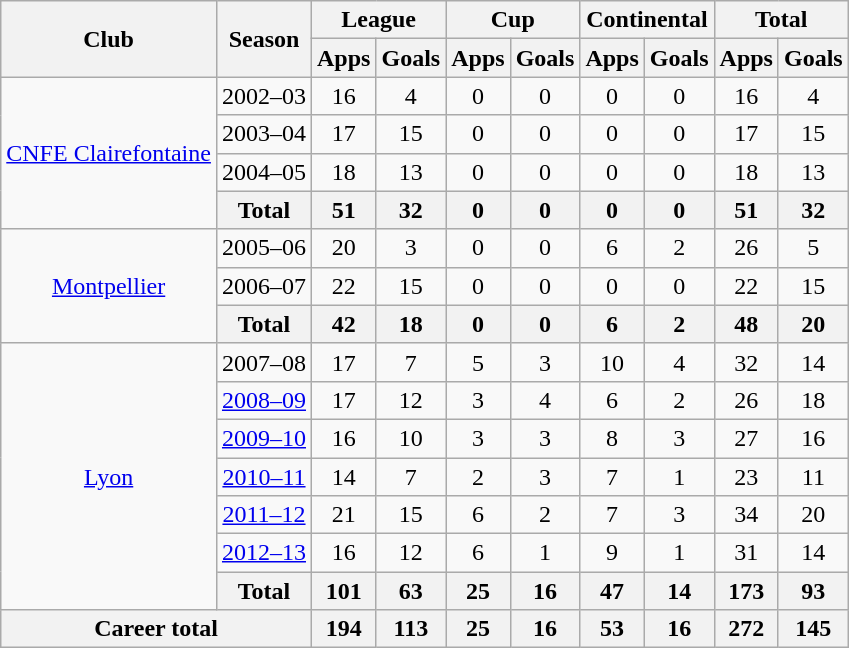<table class="wikitable" style="text-align: center;">
<tr>
<th rowspan="2">Club</th>
<th rowspan="2">Season</th>
<th colspan="2">League</th>
<th colspan="2">Cup</th>
<th colspan="2">Continental</th>
<th colspan="2">Total</th>
</tr>
<tr>
<th>Apps</th>
<th>Goals</th>
<th>Apps</th>
<th>Goals</th>
<th>Apps</th>
<th>Goals</th>
<th>Apps</th>
<th>Goals</th>
</tr>
<tr>
<td rowspan="4" valign="center"><a href='#'>CNFE Clairefontaine</a></td>
<td>2002–03</td>
<td>16</td>
<td>4</td>
<td>0</td>
<td>0</td>
<td>0</td>
<td>0</td>
<td>16</td>
<td>4</td>
</tr>
<tr>
<td>2003–04</td>
<td>17</td>
<td>15</td>
<td>0</td>
<td>0</td>
<td>0</td>
<td>0</td>
<td>17</td>
<td>15</td>
</tr>
<tr>
<td>2004–05</td>
<td>18</td>
<td>13</td>
<td>0</td>
<td>0</td>
<td>0</td>
<td>0</td>
<td>18</td>
<td>13</td>
</tr>
<tr>
<th>Total</th>
<th>51</th>
<th>32</th>
<th>0</th>
<th>0</th>
<th>0</th>
<th>0</th>
<th>51</th>
<th>32</th>
</tr>
<tr>
<td rowspan="3" valign="center"><a href='#'>Montpellier</a></td>
<td>2005–06</td>
<td>20</td>
<td>3</td>
<td>0</td>
<td>0</td>
<td>6</td>
<td>2</td>
<td>26</td>
<td>5</td>
</tr>
<tr>
<td>2006–07</td>
<td>22</td>
<td>15</td>
<td>0</td>
<td>0</td>
<td>0</td>
<td>0</td>
<td>22</td>
<td>15</td>
</tr>
<tr>
<th>Total</th>
<th>42</th>
<th>18</th>
<th>0</th>
<th>0</th>
<th>6</th>
<th>2</th>
<th>48</th>
<th>20</th>
</tr>
<tr>
<td rowspan="7" valign="center"><a href='#'>Lyon</a></td>
<td>2007–08</td>
<td>17</td>
<td>7</td>
<td>5</td>
<td>3</td>
<td>10</td>
<td>4</td>
<td>32</td>
<td>14</td>
</tr>
<tr>
<td><a href='#'>2008–09</a></td>
<td>17</td>
<td>12</td>
<td>3</td>
<td>4</td>
<td>6</td>
<td>2</td>
<td>26</td>
<td>18</td>
</tr>
<tr>
<td><a href='#'>2009–10</a></td>
<td>16</td>
<td>10</td>
<td>3</td>
<td>3</td>
<td>8</td>
<td>3</td>
<td>27</td>
<td>16</td>
</tr>
<tr>
<td><a href='#'>2010–11</a></td>
<td>14</td>
<td>7</td>
<td>2</td>
<td>3</td>
<td>7</td>
<td>1</td>
<td>23</td>
<td>11</td>
</tr>
<tr>
<td><a href='#'>2011–12</a></td>
<td>21</td>
<td>15</td>
<td>6</td>
<td>2</td>
<td>7</td>
<td>3</td>
<td>34</td>
<td>20</td>
</tr>
<tr>
<td><a href='#'>2012–13</a></td>
<td>16</td>
<td>12</td>
<td>6</td>
<td>1</td>
<td>9</td>
<td>1</td>
<td>31</td>
<td>14</td>
</tr>
<tr>
<th>Total</th>
<th>101</th>
<th>63</th>
<th>25</th>
<th>16</th>
<th>47</th>
<th>14</th>
<th>173</th>
<th>93</th>
</tr>
<tr>
<th colspan="2">Career total</th>
<th>194</th>
<th>113</th>
<th>25</th>
<th>16</th>
<th>53</th>
<th>16</th>
<th>272</th>
<th>145</th>
</tr>
</table>
